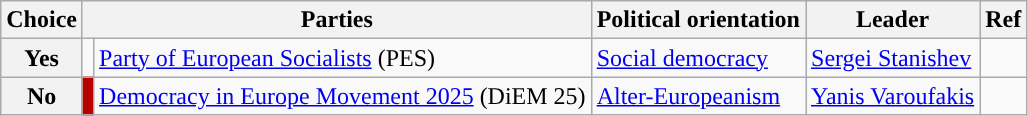<table class="wikitable">
<tr>
<th>Choice</th>
<th colspan=2>Parties</th>
<th>Political orientation</th>
<th>Leader</th>
<th>Ref</th>
</tr>
<tr>
<th> Yes</th>
<td style="background-color: "></td>
<td><a href='#'>Party of European Socialists</a> (PES)</td>
<td><a href='#'>Social democracy</a></td>
<td><a href='#'>Sergei Stanishev</a></td>
<td></td>
</tr>
<tr>
<th> No</th>
<td style="background:#b80000;"></td>
<td><a href='#'>Democracy in Europe Movement 2025</a> (DiEM 25)</td>
<td><a href='#'>Alter-Europeanism</a></td>
<td><a href='#'>Yanis Varoufakis</a></td>
<td></td>
</tr>
</table>
